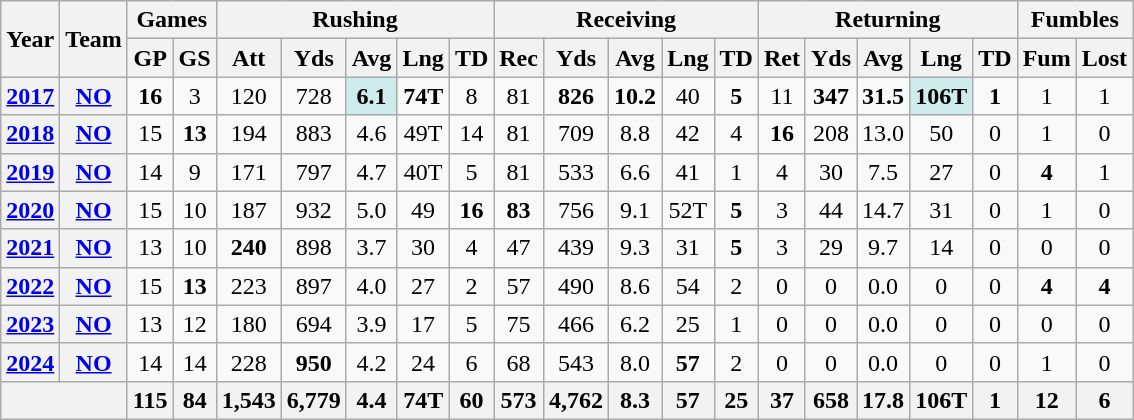<table class="wikitable" style="text-align:center;">
<tr>
<th rowspan="2">Year</th>
<th rowspan="2">Team</th>
<th colspan="2">Games</th>
<th colspan="5">Rushing</th>
<th colspan="5">Receiving</th>
<th colspan="5">Returning</th>
<th colspan="2">Fumbles</th>
</tr>
<tr>
<th>GP</th>
<th>GS</th>
<th>Att</th>
<th>Yds</th>
<th>Avg</th>
<th>Lng</th>
<th>TD</th>
<th>Rec</th>
<th>Yds</th>
<th>Avg</th>
<th>Lng</th>
<th>TD</th>
<th>Ret</th>
<th>Yds</th>
<th>Avg</th>
<th>Lng</th>
<th>TD</th>
<th>Fum</th>
<th>Lost</th>
</tr>
<tr>
<th><a href='#'>2017</a></th>
<th><a href='#'>NO</a></th>
<td><strong>16</strong></td>
<td>3</td>
<td>120</td>
<td>728</td>
<td style="background:#cfecec;"><strong>6.1</strong></td>
<td><strong>74T</strong></td>
<td>8</td>
<td>81</td>
<td><strong>826</strong></td>
<td><strong>10.2</strong></td>
<td>40</td>
<td><strong>5</strong></td>
<td>11</td>
<td><strong>347</strong></td>
<td><strong>31.5</strong></td>
<td style="background:#cfecec;"><strong>106T</strong></td>
<td><strong>1</strong></td>
<td>1</td>
<td>1</td>
</tr>
<tr>
<th><a href='#'>2018</a></th>
<th><a href='#'>NO</a></th>
<td>15</td>
<td><strong>13</strong></td>
<td>194</td>
<td>883</td>
<td>4.6</td>
<td>49T</td>
<td>14</td>
<td>81</td>
<td>709</td>
<td>8.8</td>
<td>42</td>
<td>4</td>
<td><strong>16</strong></td>
<td>208</td>
<td>13.0</td>
<td>50</td>
<td>0</td>
<td>1</td>
<td>0</td>
</tr>
<tr>
<th><a href='#'>2019</a></th>
<th><a href='#'>NO</a></th>
<td>14</td>
<td>9</td>
<td>171</td>
<td>797</td>
<td>4.7</td>
<td>40T</td>
<td>5</td>
<td>81</td>
<td>533</td>
<td>6.6</td>
<td>41</td>
<td>1</td>
<td>4</td>
<td>30</td>
<td>7.5</td>
<td>27</td>
<td>0</td>
<td><strong>4</strong></td>
<td>1</td>
</tr>
<tr>
<th><a href='#'>2020</a></th>
<th><a href='#'>NO</a></th>
<td>15</td>
<td>10</td>
<td>187</td>
<td>932</td>
<td>5.0</td>
<td>49</td>
<td><strong>16</strong></td>
<td><strong>83</strong></td>
<td>756</td>
<td>9.1</td>
<td>52T</td>
<td><strong>5</strong></td>
<td>3</td>
<td>44</td>
<td>14.7</td>
<td>31</td>
<td>0</td>
<td>1</td>
<td>0</td>
</tr>
<tr>
<th><a href='#'>2021</a></th>
<th><a href='#'>NO</a></th>
<td>13</td>
<td>10</td>
<td><strong>240</strong></td>
<td>898</td>
<td>3.7</td>
<td>30</td>
<td>4</td>
<td>47</td>
<td>439</td>
<td>9.3</td>
<td>31</td>
<td><strong>5</strong></td>
<td>3</td>
<td>29</td>
<td>9.7</td>
<td>14</td>
<td>0</td>
<td>0</td>
<td>0</td>
</tr>
<tr>
<th><a href='#'>2022</a></th>
<th><a href='#'>NO</a></th>
<td>15</td>
<td><strong>13</strong></td>
<td>223</td>
<td>897</td>
<td>4.0</td>
<td>27</td>
<td>2</td>
<td>57</td>
<td>490</td>
<td>8.6</td>
<td>54</td>
<td>2</td>
<td>0</td>
<td>0</td>
<td>0.0</td>
<td>0</td>
<td>0</td>
<td><strong>4</strong></td>
<td><strong>4</strong></td>
</tr>
<tr>
<th><a href='#'>2023</a></th>
<th><a href='#'>NO</a></th>
<td>13</td>
<td>12</td>
<td>180</td>
<td>694</td>
<td>3.9</td>
<td>17</td>
<td>5</td>
<td>75</td>
<td>466</td>
<td>6.2</td>
<td>25</td>
<td>1</td>
<td>0</td>
<td>0</td>
<td>0.0</td>
<td>0</td>
<td>0</td>
<td>0</td>
<td>0</td>
</tr>
<tr>
<th><a href='#'>2024</a></th>
<th><a href='#'>NO</a></th>
<td>14</td>
<td>14</td>
<td>228</td>
<td><strong>950</strong></td>
<td>4.2</td>
<td>24</td>
<td>6</td>
<td>68</td>
<td>543</td>
<td>8.0</td>
<td><strong>57</strong></td>
<td>2</td>
<td>0</td>
<td>0</td>
<td>0.0</td>
<td>0</td>
<td>0</td>
<td>1</td>
<td>0</td>
</tr>
<tr>
<th colspan="2"></th>
<th>115</th>
<th>84</th>
<th>1,543</th>
<th>6,779</th>
<th>4.4</th>
<th>74T</th>
<th>60</th>
<th>573</th>
<th>4,762</th>
<th>8.3</th>
<th>57</th>
<th>25</th>
<th>37</th>
<th>658</th>
<th>17.8</th>
<th>106T</th>
<th>1</th>
<th>12</th>
<th>6</th>
</tr>
</table>
